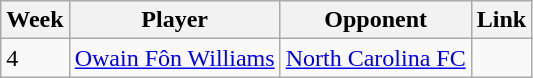<table class=wikitable>
<tr>
<th>Week</th>
<th>Player</th>
<th>Opponent</th>
<th>Link</th>
</tr>
<tr>
<td>4</td>
<td> <a href='#'>Owain Fôn Williams</a></td>
<td><a href='#'>North Carolina FC</a></td>
<td></td>
</tr>
</table>
